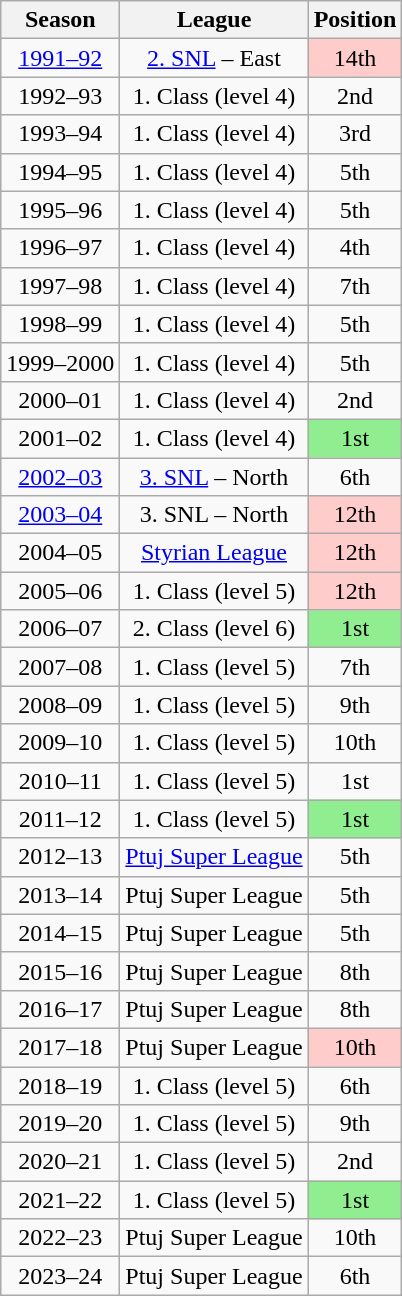<table class="wikitable" style="text-align: center">
<tr>
<th>Season</th>
<th>League</th>
<th>Position</th>
</tr>
<tr>
<td><a href='#'>1991–92</a></td>
<td><a href='#'>2. SNL</a> – East</td>
<td style="background: #FFCCCC;">14th</td>
</tr>
<tr>
<td>1992–93</td>
<td>1. Class (level 4)</td>
<td>2nd</td>
</tr>
<tr>
<td>1993–94</td>
<td>1. Class (level 4)</td>
<td>3rd</td>
</tr>
<tr>
<td>1994–95</td>
<td>1. Class (level 4)</td>
<td>5th</td>
</tr>
<tr>
<td>1995–96</td>
<td>1. Class (level 4)</td>
<td>5th</td>
</tr>
<tr>
<td>1996–97</td>
<td>1. Class (level 4)</td>
<td>4th</td>
</tr>
<tr>
<td>1997–98</td>
<td>1. Class (level 4)</td>
<td>7th</td>
</tr>
<tr>
<td>1998–99</td>
<td>1. Class (level 4)</td>
<td>5th</td>
</tr>
<tr>
<td>1999–2000</td>
<td>1. Class (level 4)</td>
<td>5th</td>
</tr>
<tr>
<td>2000–01</td>
<td>1. Class (level 4)</td>
<td>2nd</td>
</tr>
<tr>
<td>2001–02</td>
<td>1. Class (level 4)</td>
<td style="background: #90EE90;">1st</td>
</tr>
<tr>
<td><a href='#'>2002–03</a></td>
<td><a href='#'>3. SNL</a> – North</td>
<td>6th</td>
</tr>
<tr>
<td><a href='#'>2003–04</a></td>
<td>3. SNL – North</td>
<td style="background: #FFCCCC;">12th</td>
</tr>
<tr>
<td>2004–05</td>
<td><a href='#'>Styrian League</a></td>
<td style="background: #FFCCCC;">12th</td>
</tr>
<tr>
<td>2005–06</td>
<td>1. Class (level 5)</td>
<td style="background: #FFCCCC;">12th</td>
</tr>
<tr>
<td>2006–07</td>
<td>2. Class (level 6)</td>
<td style="background: #90EE90;">1st</td>
</tr>
<tr>
<td>2007–08</td>
<td>1. Class (level 5)</td>
<td>7th</td>
</tr>
<tr>
<td>2008–09</td>
<td>1. Class (level 5)</td>
<td>9th</td>
</tr>
<tr>
<td>2009–10</td>
<td>1. Class (level 5)</td>
<td>10th</td>
</tr>
<tr>
<td>2010–11</td>
<td>1. Class (level 5)</td>
<td>1st</td>
</tr>
<tr>
<td>2011–12</td>
<td>1. Class (level 5)</td>
<td style="background: #90EE90;">1st</td>
</tr>
<tr>
<td>2012–13</td>
<td><a href='#'>Ptuj Super League</a></td>
<td>5th</td>
</tr>
<tr>
<td>2013–14</td>
<td>Ptuj Super League</td>
<td>5th</td>
</tr>
<tr>
<td>2014–15</td>
<td>Ptuj Super League</td>
<td>5th</td>
</tr>
<tr>
<td>2015–16</td>
<td>Ptuj Super League</td>
<td>8th</td>
</tr>
<tr>
<td>2016–17</td>
<td>Ptuj Super League</td>
<td>8th</td>
</tr>
<tr>
<td>2017–18</td>
<td>Ptuj Super League</td>
<td style="background: #FFCCCC;">10th</td>
</tr>
<tr>
<td>2018–19</td>
<td>1. Class (level 5)</td>
<td>6th</td>
</tr>
<tr>
<td>2019–20</td>
<td>1. Class (level 5)</td>
<td>9th</td>
</tr>
<tr>
<td>2020–21</td>
<td>1. Class (level 5)</td>
<td>2nd</td>
</tr>
<tr>
<td>2021–22</td>
<td>1. Class (level 5)</td>
<td style="background: #90EE90;">1st</td>
</tr>
<tr>
<td>2022–23</td>
<td>Ptuj Super League</td>
<td>10th</td>
</tr>
<tr>
<td>2023–24</td>
<td>Ptuj Super League</td>
<td>6th</td>
</tr>
</table>
